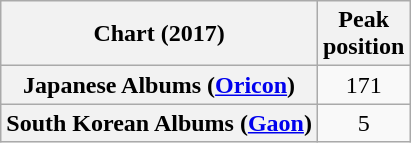<table class="wikitable sortable plainrowheaders">
<tr>
<th>Chart (2017)</th>
<th>Peak<br>position</th>
</tr>
<tr>
<th scope="row">Japanese Albums (<a href='#'>Oricon</a>)</th>
<td style="text-align:center;">171</td>
</tr>
<tr>
<th scope="row">South Korean Albums (<a href='#'>Gaon</a>)</th>
<td style="text-align:center;">5</td>
</tr>
</table>
